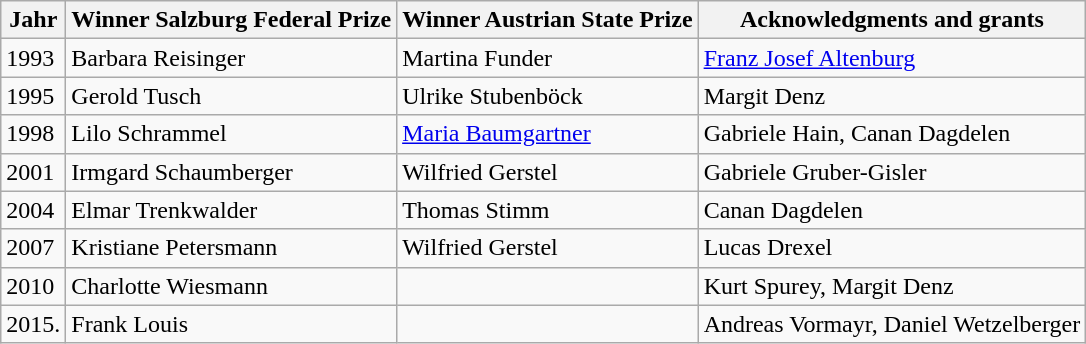<table class="wikitable">
<tr>
<th>Jahr</th>
<th>Winner Salzburg Federal Prize</th>
<th>Winner Austrian State Prize</th>
<th>Acknowledgments and grants</th>
</tr>
<tr>
<td>1993</td>
<td>Barbara Reisinger</td>
<td>Martina Funder</td>
<td><a href='#'>Franz Josef Altenburg</a></td>
</tr>
<tr>
<td>1995</td>
<td>Gerold Tusch</td>
<td>Ulrike Stubenböck</td>
<td>Margit Denz</td>
</tr>
<tr>
<td>1998</td>
<td>Lilo Schrammel</td>
<td><a href='#'>Maria Baumgartner</a></td>
<td>Gabriele Hain, Canan Dagdelen</td>
</tr>
<tr>
<td>2001</td>
<td>Irmgard Schaumberger</td>
<td>Wilfried Gerstel</td>
<td>Gabriele Gruber-Gisler</td>
</tr>
<tr>
<td>2004</td>
<td>Elmar Trenkwalder</td>
<td>Thomas Stimm</td>
<td>Canan Dagdelen</td>
</tr>
<tr>
<td>2007</td>
<td>Kristiane Petersmann</td>
<td>Wilfried Gerstel</td>
<td>Lucas Drexel</td>
</tr>
<tr>
<td>2010</td>
<td>Charlotte Wiesmann</td>
<td></td>
<td>Kurt Spurey, Margit Denz</td>
</tr>
<tr>
<td>2015.</td>
<td>Frank Louis</td>
<td></td>
<td>Andreas Vormayr, Daniel Wetzelberger</td>
</tr>
</table>
